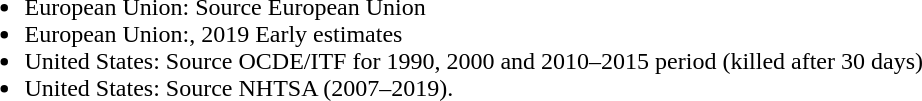<table>
<tr>
<td></td>
</tr>
<tr>
<td colspan=2><br><ul><li>European Union: Source European Union</li><li>European Union:, 2019 Early estimates</li><li>United States: Source OCDE/ITF for 1990, 2000 and 2010–2015 period (killed after 30 days)</li><li>United States: Source NHTSA (2007–2019).</li></ul></td>
</tr>
</table>
